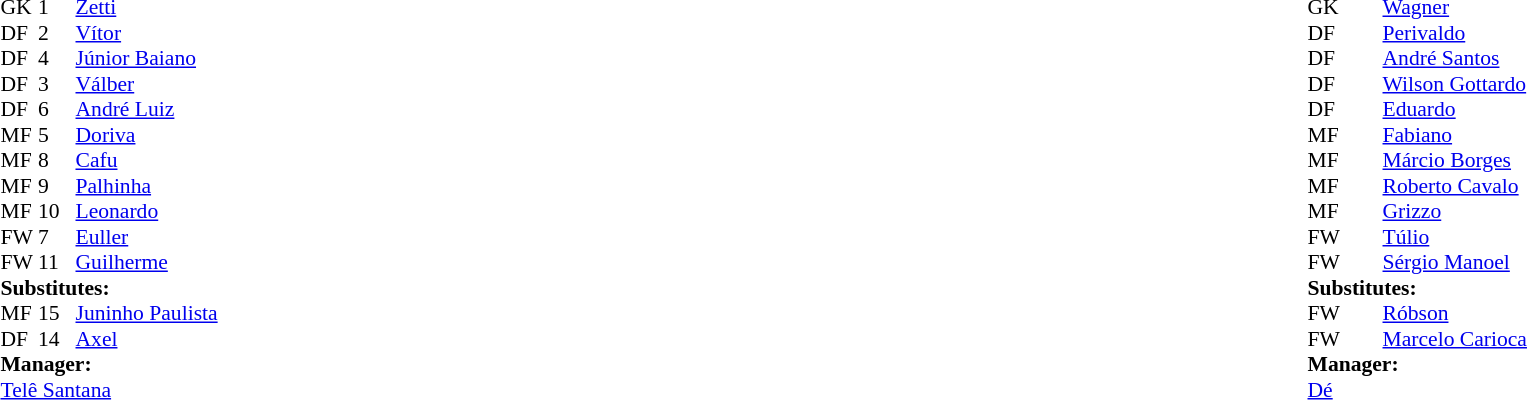<table width="100%">
<tr>
<td valign="top" width="50%"><br><table style="font-size: 90%" cellspacing="0" cellpadding="0">
<tr>
<td colspan="4"></td>
</tr>
<tr>
<th width=25></th>
<th width=25></th>
</tr>
<tr>
<td>GK</td>
<td>1</td>
<td> <a href='#'>Zetti</a></td>
</tr>
<tr>
<td>DF</td>
<td>2</td>
<td> <a href='#'>Vítor</a></td>
</tr>
<tr>
<td>DF</td>
<td>4</td>
<td> <a href='#'>Júnior Baiano</a></td>
</tr>
<tr>
<td>DF</td>
<td>3</td>
<td> <a href='#'>Válber</a></td>
</tr>
<tr>
<td>DF</td>
<td>6</td>
<td>  <a href='#'>André Luiz</a></td>
</tr>
<tr>
<td>MF</td>
<td>5</td>
<td> <a href='#'>Doriva</a></td>
</tr>
<tr>
<td>MF</td>
<td>8</td>
<td> <a href='#'>Cafu</a></td>
<td></td>
<td></td>
</tr>
<tr>
<td>MF</td>
<td>9</td>
<td> <a href='#'>Palhinha</a></td>
<td></td>
<td></td>
</tr>
<tr>
<td>MF</td>
<td>10</td>
<td> <a href='#'>Leonardo</a></td>
</tr>
<tr>
<td>FW</td>
<td>7</td>
<td> <a href='#'>Euller</a></td>
</tr>
<tr>
<td>FW</td>
<td>11</td>
<td> <a href='#'>Guilherme</a></td>
</tr>
<tr>
<td colspan=3><strong>Substitutes:</strong></td>
</tr>
<tr>
<td>MF</td>
<td>15</td>
<td> <a href='#'>Juninho Paulista</a></td>
<td></td>
<td></td>
</tr>
<tr>
<td>DF</td>
<td>14</td>
<td> <a href='#'>Axel</a></td>
<td></td>
<td></td>
</tr>
<tr>
<td colspan=3><strong>Manager:</strong></td>
</tr>
<tr>
<td colspan=4> <a href='#'>Telê Santana</a></td>
</tr>
</table>
</td>
<td><br><table style="font-size: 90%" cellspacing="0" cellpadding="0" align=center>
<tr>
<td colspan="4"></td>
</tr>
<tr>
<th width=25></th>
<th width=25></th>
</tr>
<tr>
<td>GK</td>
<td></td>
<td> <a href='#'>Wagner</a></td>
</tr>
<tr>
<td>DF</td>
<td></td>
<td> <a href='#'>Perivaldo</a></td>
</tr>
<tr>
<td>DF</td>
<td></td>
<td> <a href='#'>André Santos</a></td>
</tr>
<tr>
<td>DF</td>
<td></td>
<td> <a href='#'>Wilson Gottardo</a></td>
</tr>
<tr>
<td>DF</td>
<td></td>
<td> <a href='#'>Eduardo</a></td>
</tr>
<tr>
<td>MF</td>
<td></td>
<td> <a href='#'>Fabiano</a></td>
<td></td>
<td></td>
</tr>
<tr>
<td>MF</td>
<td></td>
<td> <a href='#'>Márcio Borges</a></td>
</tr>
<tr>
<td>MF</td>
<td></td>
<td> <a href='#'>Roberto Cavalo</a></td>
</tr>
<tr>
<td>MF</td>
<td></td>
<td> <a href='#'>Grizzo</a></td>
<td></td>
<td></td>
</tr>
<tr>
<td>FW</td>
<td></td>
<td> <a href='#'>Túlio</a></td>
</tr>
<tr>
<td>FW</td>
<td></td>
<td> <a href='#'>Sérgio Manoel</a></td>
</tr>
<tr>
<td colspan=3><strong>Substitutes:</strong></td>
</tr>
<tr>
<td>FW</td>
<td></td>
<td> <a href='#'>Róbson</a></td>
<td></td>
<td></td>
</tr>
<tr>
<td>FW</td>
<td></td>
<td> <a href='#'>Marcelo Carioca</a></td>
<td></td>
<td></td>
</tr>
<tr>
<td colspan=3><strong>Manager:</strong></td>
</tr>
<tr>
<td colspan=4> <a href='#'>Dé</a></td>
</tr>
</table>
</td>
</tr>
</table>
